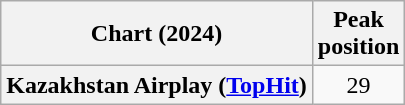<table class="wikitable plainrowheaders" style="text-align:center">
<tr>
<th scope="col">Chart (2024)</th>
<th scope="col">Peak<br>position</th>
</tr>
<tr>
<th scope="row">Kazakhstan Airplay (<a href='#'>TopHit</a>)</th>
<td>29</td>
</tr>
</table>
